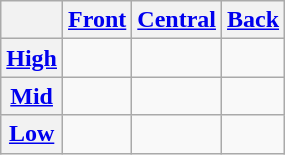<table class=wikitable style=text-align:center>
<tr>
<th></th>
<th><a href='#'>Front</a></th>
<th><a href='#'>Central</a></th>
<th><a href='#'>Back</a></th>
</tr>
<tr>
<th><a href='#'>High</a></th>
<td> </td>
<td></td>
<td> </td>
</tr>
<tr>
<th><a href='#'>Mid</a></th>
<td> </td>
<td></td>
<td> </td>
</tr>
<tr>
<th><a href='#'>Low</a></th>
<td></td>
<td> </td>
<td></td>
</tr>
</table>
